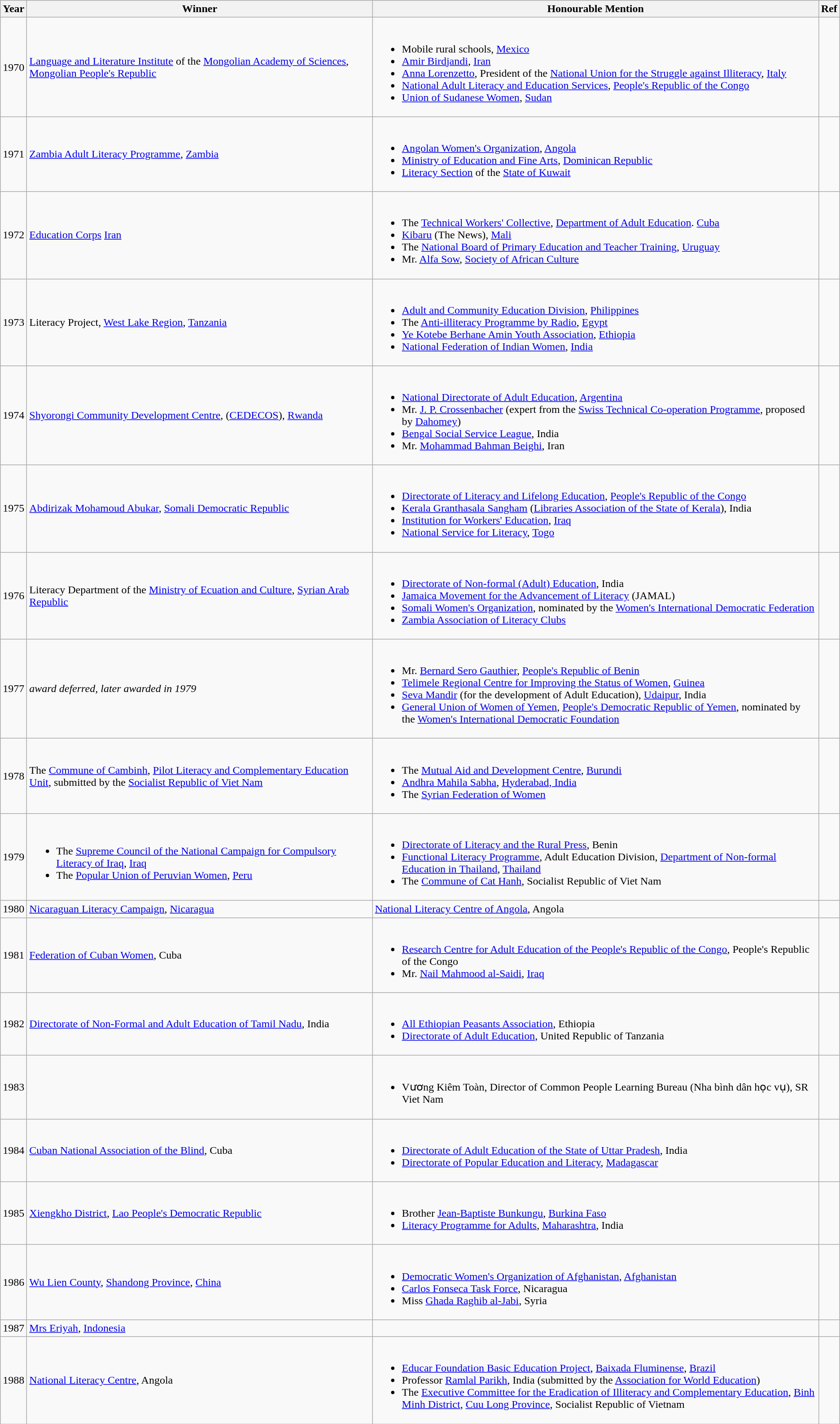<table class="wikitable">
<tr>
<th>Year</th>
<th>Winner</th>
<th>Honourable Mention</th>
<th>Ref</th>
</tr>
<tr>
<td>1970</td>
<td><a href='#'>Language and Literature Institute</a> of the <a href='#'>Mongolian Academy of Sciences</a>, <a href='#'>Mongolian People's Republic</a></td>
<td><br><ul><li>Mobile rural schools, <a href='#'>Mexico</a></li><li><a href='#'>Amir Birdjandi</a>, <a href='#'>Iran</a></li><li><a href='#'>Anna Lorenzetto</a>, President of the <a href='#'>National Union for the Struggle against Illiteracy</a>, <a href='#'>Italy</a></li><li><a href='#'>National Adult Literacy and Education Services</a>, <a href='#'>People's Republic of the Congo</a></li><li><a href='#'>Union of Sudanese Women</a>, <a href='#'>Sudan</a></li></ul></td>
<td></td>
</tr>
<tr>
<td>1971</td>
<td><a href='#'>Zambia Adult Literacy Programme</a>, <a href='#'>Zambia</a></td>
<td><br><ul><li><a href='#'>Angolan Women's Organization</a>, <a href='#'>Angola</a></li><li><a href='#'>Ministry of Education and Fine Arts</a>, <a href='#'>Dominican Republic</a></li><li><a href='#'>Literacy Section</a> of the <a href='#'>State of Kuwait</a></li></ul></td>
<td></td>
</tr>
<tr>
<td>1972</td>
<td><a href='#'>Education Corps</a> <a href='#'>Iran</a></td>
<td><br><ul><li>The <a href='#'>Technical Workers' Collective</a>, <a href='#'>Department of Adult Education</a>. <a href='#'>Cuba</a></li><li><a href='#'>Kibaru</a> (The News), <a href='#'>Mali</a></li><li>The <a href='#'>National Board of Primary Education and Teacher Training</a>, <a href='#'>Uruguay</a></li><li>Mr. <a href='#'>Alfa Sow</a>, <a href='#'>Society of African Culture</a></li></ul></td>
<td></td>
</tr>
<tr>
<td>1973</td>
<td>Literacy Project, <a href='#'>West Lake Region</a>, <a href='#'>Tanzania</a></td>
<td><br><ul><li><a href='#'>Adult and Community Education Division</a>, <a href='#'>Philippines</a></li><li>The <a href='#'>Anti-illiteracy Programme by Radio</a>, <a href='#'>Egypt</a></li><li><a href='#'>Ye Kotebe Berhane Amin Youth Association</a>, <a href='#'>Ethiopia</a></li><li><a href='#'>National Federation of Indian Women</a>, <a href='#'>India</a></li></ul></td>
<td></td>
</tr>
<tr>
<td>1974</td>
<td><a href='#'>Shyorongi Community Development Centre</a>, (<a href='#'>CEDECOS</a>), <a href='#'>Rwanda</a></td>
<td><br><ul><li><a href='#'>National Directorate of Adult Education</a>, <a href='#'>Argentina</a></li><li>Mr. <a href='#'>J. P. Crossenbacher</a> (expert from the <a href='#'>Swiss Technical Co-operation Programme</a>, proposed by <a href='#'>Dahomey</a>)</li><li><a href='#'>Bengal Social Service League</a>, India</li><li>Mr. <a href='#'>Mohammad Bahman Beighi</a>, Iran</li></ul></td>
<td></td>
</tr>
<tr>
<td>1975</td>
<td><a href='#'>Abdirizak Mohamoud Abukar</a>, <a href='#'>Somali Democratic Republic</a></td>
<td><br><ul><li><a href='#'>Directorate of Literacy and Lifelong Education</a>, <a href='#'>People's Republic of the Congo</a></li><li><a href='#'>Kerala Granthasala Sangham</a> (<a href='#'>Libraries Association of the State of Kerala</a>), India</li><li><a href='#'>Institution for Workers' Education</a>, <a href='#'>Iraq</a></li><li><a href='#'>National Service for Literacy</a>, <a href='#'>Togo</a></li></ul></td>
<td></td>
</tr>
<tr>
<td>1976</td>
<td>Literacy Department of the <a href='#'>Ministry of Ecuation and Culture</a>, <a href='#'>Syrian Arab Republic</a></td>
<td><br><ul><li><a href='#'>Directorate of Non-formal (Adult) Education</a>, India</li><li><a href='#'>Jamaica Movement for the Advancement of Literacy</a> (JAMAL)</li><li><a href='#'>Somali Women's Organization</a>, nominated by the <a href='#'>Women's International Democratic Federation</a></li><li><a href='#'>Zambia Association of Literacy Clubs</a></li></ul></td>
<td></td>
</tr>
<tr>
<td>1977</td>
<td><em>award deferred, later awarded in 1979</em></td>
<td><br><ul><li>Mr. <a href='#'>Bernard Sero Gauthier</a>, <a href='#'>People's Republic of Benin</a></li><li><a href='#'>Telimele Regional Centre for Improving the Status of Women</a>, <a href='#'>Guinea</a></li><li><a href='#'>Seva Mandir</a> (for the development of Adult Education), <a href='#'>Udaipur</a>, India</li><li><a href='#'>General Union of Women of Yemen</a>, <a href='#'>People's Democratic Republic of Yemen</a>, nominated by the <a href='#'>Women's International Democratic Foundation</a></li></ul></td>
<td></td>
</tr>
<tr>
<td>1978</td>
<td>The <a href='#'>Commune of Cambinh</a>, <a href='#'>Pilot Literacy and Complementary Education Unit</a>, submitted by the <a href='#'>Socialist Republic of Viet Nam</a></td>
<td><br><ul><li>The <a href='#'>Mutual Aid and Development Centre</a>, <a href='#'>Burundi</a></li><li><a href='#'>Andhra Mahila Sabha</a>, <a href='#'>Hyderabad, India</a></li><li>The <a href='#'>Syrian Federation of Women</a></li></ul></td>
<td></td>
</tr>
<tr>
<td>1979</td>
<td><br><ul><li>The <a href='#'>Supreme Council of the National Campaign for Compulsory Literacy of Iraq</a>, <a href='#'>Iraq</a></li><li>The <a href='#'>Popular Union of Peruvian Women</a>, <a href='#'>Peru</a></li></ul></td>
<td><br><ul><li><a href='#'>Directorate of Literacy and the Rural Press</a>, Benin</li><li><a href='#'>Functional Literacy Programme</a>, Adult Education Division, <a href='#'>Department of Non-formal Education in Thailand</a>, <a href='#'>Thailand</a></li><li>The <a href='#'>Commune of Cat Hanh</a>, Socialist Republic of Viet Nam</li></ul></td>
<td></td>
</tr>
<tr>
<td>1980</td>
<td><a href='#'>Nicaraguan Literacy Campaign</a>, <a href='#'>Nicaragua</a></td>
<td><a href='#'>National Literacy Centre of Angola</a>, Angola</td>
<td></td>
</tr>
<tr>
<td>1981</td>
<td><a href='#'>Federation of Cuban Women</a>, Cuba</td>
<td><br><ul><li><a href='#'>Research Centre for Adult Education of the People's Republic of the Congo</a>, People's Republic of the Congo</li><li>Mr. <a href='#'>Nail Mahmood al-Saidi</a>, <a href='#'>Iraq</a></li></ul></td>
<td></td>
</tr>
<tr>
<td>1982</td>
<td><a href='#'>Directorate of Non-Formal and Adult Education of Tamil Nadu</a>, India</td>
<td><br><ul><li><a href='#'>All Ethiopian Peasants Association</a>, Ethiopia</li><li><a href='#'>Directorate of Adult Education</a>, United Republic of Tanzania</li></ul></td>
<td></td>
</tr>
<tr>
<td>1983</td>
<td></td>
<td><br><ul><li>Vương Kiêm Toàn, Director of Common People Learning Bureau (Nha bình dân học vụ), SR Viet Nam</li></ul></td>
<td></td>
</tr>
<tr>
<td>1984</td>
<td><a href='#'>Cuban National Association of the Blind</a>, Cuba</td>
<td><br><ul><li><a href='#'>Directorate of Adult Education of the State of Uttar Pradesh</a>, India</li><li><a href='#'>Directorate of Popular Education and Literacy</a>, <a href='#'>Madagascar</a></li></ul></td>
<td></td>
</tr>
<tr>
<td>1985</td>
<td><a href='#'>Xiengkho District</a>, <a href='#'>Lao People's Democratic Republic</a></td>
<td><br><ul><li>Brother <a href='#'>Jean-Baptiste Bunkungu</a>, <a href='#'>Burkina Faso</a></li><li><a href='#'>Literacy Programme for Adults</a>, <a href='#'>Maharashtra</a>, India</li></ul></td>
<td></td>
</tr>
<tr>
<td>1986</td>
<td><a href='#'>Wu Lien County</a>, <a href='#'>Shandong Province</a>, <a href='#'>China</a></td>
<td><br><ul><li><a href='#'>Democratic Women's Organization of Afghanistan</a>, <a href='#'>Afghanistan</a></li><li><a href='#'>Carlos Fonseca Task Force</a>, Nicaragua</li><li>Miss <a href='#'>Ghada Raghib al-Jabi</a>, Syria</li></ul></td>
<td></td>
</tr>
<tr>
<td>1987</td>
<td><a href='#'>Mrs Eriyah</a>, <a href='#'>Indonesia</a></td>
<td></td>
<td></td>
</tr>
<tr>
<td>1988</td>
<td><a href='#'>National Literacy Centre</a>, Angola</td>
<td><br><ul><li><a href='#'>Educar Foundation Basic Education Project</a>, <a href='#'>Baixada Fluminense</a>, <a href='#'>Brazil</a></li><li>Professor <a href='#'>Ramlal Parikh</a>, India (submitted by the <a href='#'>Association for World Education</a>)</li><li>The <a href='#'>Executive Committee for the Eradication of Illiteracy and Complementary Education</a>, <a href='#'>Binh Minh District</a>, <a href='#'>Cuu Long Province</a>, Socialist Republic of Vietnam</li></ul></td>
<td></td>
</tr>
</table>
